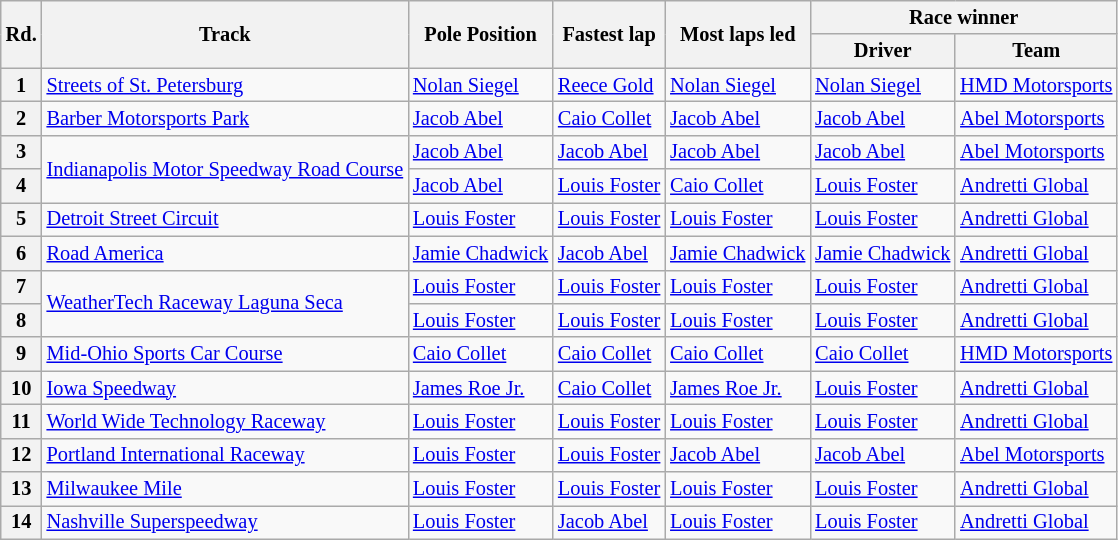<table class="wikitable" style="font-size: 85%">
<tr>
<th rowspan="2">Rd.</th>
<th rowspan="2">Track</th>
<th rowspan="2">Pole Position</th>
<th rowspan="2">Fastest lap</th>
<th rowspan="2">Most laps led</th>
<th colspan="2">Race winner</th>
</tr>
<tr>
<th>Driver</th>
<th>Team</th>
</tr>
<tr>
<th>1</th>
<td><a href='#'>Streets of St. Petersburg</a></td>
<td> <a href='#'>Nolan Siegel</a></td>
<td> <a href='#'>Reece Gold</a></td>
<td> <a href='#'>Nolan Siegel</a></td>
<td> <a href='#'>Nolan Siegel</a></td>
<td><a href='#'>HMD Motorsports</a></td>
</tr>
<tr>
<th>2</th>
<td><a href='#'>Barber Motorsports Park</a></td>
<td> <a href='#'>Jacob Abel</a></td>
<td> <a href='#'>Caio Collet</a></td>
<td> <a href='#'>Jacob Abel</a></td>
<td> <a href='#'>Jacob Abel</a></td>
<td><a href='#'>Abel Motorsports</a></td>
</tr>
<tr>
<th>3</th>
<td rowspan="2"><a href='#'>Indianapolis Motor Speedway Road Course</a></td>
<td> <a href='#'>Jacob Abel</a></td>
<td> <a href='#'>Jacob Abel</a></td>
<td> <a href='#'>Jacob Abel</a></td>
<td> <a href='#'>Jacob Abel</a></td>
<td><a href='#'>Abel Motorsports</a></td>
</tr>
<tr>
<th>4</th>
<td> <a href='#'>Jacob Abel</a></td>
<td> <a href='#'>Louis Foster</a></td>
<td> <a href='#'>Caio Collet</a></td>
<td> <a href='#'>Louis Foster</a></td>
<td><a href='#'>Andretti Global</a></td>
</tr>
<tr>
<th>5</th>
<td><a href='#'>Detroit Street Circuit</a></td>
<td> <a href='#'>Louis Foster</a></td>
<td> <a href='#'>Louis Foster</a></td>
<td> <a href='#'>Louis Foster</a></td>
<td> <a href='#'>Louis Foster</a></td>
<td><a href='#'>Andretti Global</a></td>
</tr>
<tr>
<th>6</th>
<td><a href='#'>Road America</a></td>
<td> <a href='#'>Jamie Chadwick</a></td>
<td> <a href='#'>Jacob Abel</a></td>
<td> <a href='#'>Jamie Chadwick</a></td>
<td> <a href='#'>Jamie Chadwick</a></td>
<td><a href='#'>Andretti Global</a></td>
</tr>
<tr>
<th>7</th>
<td rowspan="2"><a href='#'>WeatherTech Raceway Laguna Seca</a></td>
<td> <a href='#'>Louis Foster</a></td>
<td> <a href='#'>Louis Foster</a></td>
<td> <a href='#'>Louis Foster</a></td>
<td> <a href='#'>Louis Foster</a></td>
<td><a href='#'>Andretti Global</a></td>
</tr>
<tr>
<th>8</th>
<td> <a href='#'>Louis Foster</a></td>
<td> <a href='#'>Louis Foster</a></td>
<td> <a href='#'>Louis Foster</a></td>
<td> <a href='#'>Louis Foster</a></td>
<td><a href='#'>Andretti Global</a></td>
</tr>
<tr>
<th>9</th>
<td><a href='#'>Mid-Ohio Sports Car Course</a></td>
<td> <a href='#'>Caio Collet</a></td>
<td> <a href='#'>Caio Collet</a></td>
<td> <a href='#'>Caio Collet</a></td>
<td> <a href='#'>Caio Collet</a></td>
<td><a href='#'>HMD Motorsports</a></td>
</tr>
<tr>
<th>10</th>
<td><a href='#'>Iowa Speedway</a></td>
<td> <a href='#'>James Roe Jr.</a></td>
<td> <a href='#'>Caio Collet</a></td>
<td> <a href='#'>James Roe Jr.</a></td>
<td> <a href='#'>Louis Foster</a></td>
<td><a href='#'>Andretti Global</a></td>
</tr>
<tr>
<th>11</th>
<td><a href='#'>World Wide Technology Raceway</a></td>
<td> <a href='#'>Louis Foster</a></td>
<td> <a href='#'>Louis Foster</a></td>
<td> <a href='#'>Louis Foster</a></td>
<td> <a href='#'>Louis Foster</a></td>
<td><a href='#'>Andretti Global</a></td>
</tr>
<tr>
<th>12</th>
<td><a href='#'>Portland International Raceway</a></td>
<td> <a href='#'>Louis Foster</a></td>
<td> <a href='#'>Louis Foster</a></td>
<td> <a href='#'>Jacob Abel</a></td>
<td> <a href='#'>Jacob Abel</a></td>
<td><a href='#'>Abel Motorsports</a></td>
</tr>
<tr>
<th>13</th>
<td><a href='#'>Milwaukee Mile</a></td>
<td> <a href='#'>Louis Foster</a></td>
<td> <a href='#'>Louis Foster</a></td>
<td> <a href='#'>Louis Foster</a></td>
<td> <a href='#'>Louis Foster</a></td>
<td><a href='#'>Andretti Global</a></td>
</tr>
<tr>
<th>14</th>
<td><a href='#'>Nashville Superspeedway</a></td>
<td> <a href='#'>Louis Foster</a></td>
<td> <a href='#'>Jacob Abel</a></td>
<td> <a href='#'>Louis Foster</a></td>
<td> <a href='#'>Louis Foster</a></td>
<td><a href='#'>Andretti Global</a></td>
</tr>
</table>
